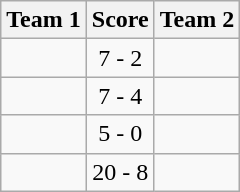<table class="wikitable" border="1">
<tr>
<th>Team 1</th>
<th>Score</th>
<th>Team 2</th>
</tr>
<tr>
<td></td>
<td align="center">7 - 2</td>
<td></td>
</tr>
<tr>
<td></td>
<td align="center">7 - 4</td>
<td></td>
</tr>
<tr>
<td></td>
<td align="center">5 - 0</td>
<td></td>
</tr>
<tr>
<td></td>
<td align="center">20 - 8</td>
<td></td>
</tr>
</table>
